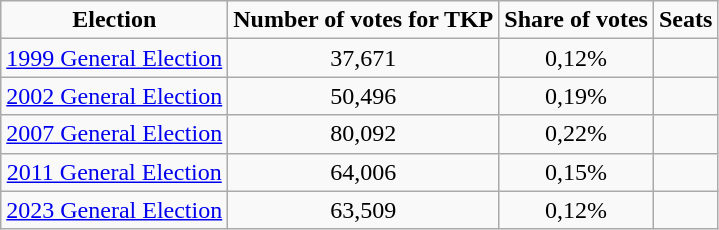<table class="sortable wikitable">
<tr>
<td align=center><strong>Election</strong></td>
<td><strong>Number of votes for TKP</strong></td>
<td><strong>Share of votes</strong></td>
<td><strong>Seats</strong></td>
</tr>
<tr>
<td align=center><a href='#'>1999 General Election</a></td>
<td align=center>37,671</td>
<td align=center>0,12%</td>
<td align=center></td>
</tr>
<tr>
<td align=center><a href='#'>2002 General Election</a></td>
<td align=center>50,496</td>
<td align=center>0,19%</td>
<td align=center></td>
</tr>
<tr>
<td align=center><a href='#'>2007 General Election</a></td>
<td align=center>80,092</td>
<td align=center>0,22%</td>
<td align=center></td>
</tr>
<tr>
<td align=center><a href='#'>2011 General Election</a></td>
<td align=center>64,006</td>
<td align=center>0,15%</td>
<td align=center></td>
</tr>
<tr>
<td align=center><a href='#'>2023 General Election</a></td>
<td align=center>63,509</td>
<td align=center>0,12%</td>
<td align=center></td>
</tr>
</table>
